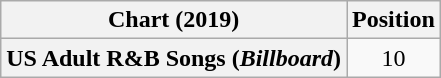<table class="wikitable plainrowheaders">
<tr>
<th scope="col">Chart (2019)</th>
<th scope="col">Position</th>
</tr>
<tr>
<th scope="row">US Adult R&B Songs (<em>Billboard</em>)</th>
<td align="center">10</td>
</tr>
</table>
